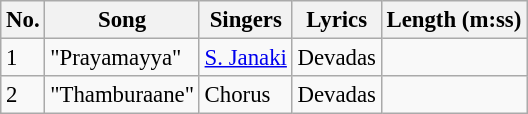<table class="wikitable" style="font-size:95%;">
<tr>
<th>No.</th>
<th>Song</th>
<th>Singers</th>
<th>Lyrics</th>
<th>Length (m:ss)</th>
</tr>
<tr>
<td>1</td>
<td>"Prayamayya"</td>
<td><a href='#'>S. Janaki</a></td>
<td>Devadas</td>
<td></td>
</tr>
<tr>
<td>2</td>
<td>"Thamburaane"</td>
<td>Chorus</td>
<td>Devadas</td>
<td></td>
</tr>
</table>
